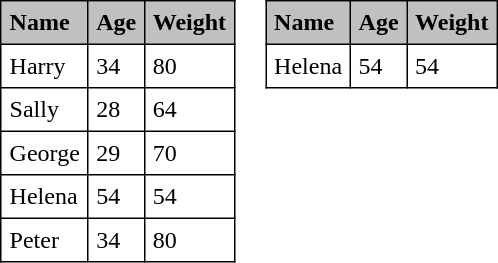<table align="center" cellpadding="0" cellspacing="20">
<tr>
<th></th>
<th></th>
</tr>
<tr style="vertical-align: top">
<td><br><table align="center" border="0" cellpadding="5" cellspacing="0" style="border-collapse: collapse; border: 1px solid black">
<tr style="background-color: silver; text-align: left">
<th style="border: 1px solid black">Name</th>
<th style="border: 1px solid black">Age</th>
<th style="border: 1px solid black">Weight</th>
</tr>
<tr>
<td style="border: 1px solid black">Harry</td>
<td style="border: 1px solid black">34</td>
<td style="border: 1px solid black">80</td>
</tr>
<tr>
<td style="border: 1px solid black">Sally</td>
<td style="border: 1px solid black">28</td>
<td style="border: 1px solid black">64</td>
</tr>
<tr>
<td style="border: 1px solid black">George</td>
<td style="border: 1px solid black">29</td>
<td style="border: 1px solid black">70</td>
</tr>
<tr>
<td style="border: 1px solid black">Helena</td>
<td style="border: 1px solid black">54</td>
<td style="border: 1px solid black">54</td>
</tr>
<tr>
<td style="border: 1px solid black">Peter</td>
<td style="border: 1px solid black">34</td>
<td style="border: 1px solid black">80</td>
</tr>
</table>
</td>
<td><br><table align="center" border="0" cellpadding="5" cellspacing="0" style="border-collapse: collapse; border: 1px solid black">
<tr style="background-color: silver; text-align: left">
<th style="border: 1px solid black">Name</th>
<th style="border: 1px solid black">Age</th>
<th style="border: 1px solid black">Weight</th>
</tr>
<tr>
<td style="border: 1px solid black">Helena</td>
<td style="border: 1px solid black">54</td>
<td style="border: 1px solid black">54</td>
</tr>
</table>
</td>
</tr>
</table>
